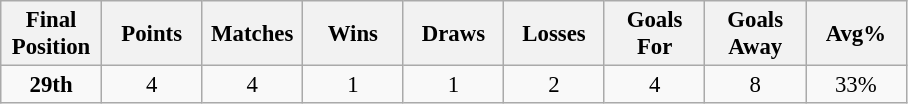<table class="wikitable" style="font-size: 95%; text-align: center;">
<tr>
<th width=60>Final Position</th>
<th width=60>Points</th>
<th width=60>Matches</th>
<th width=60>Wins</th>
<th width=60>Draws</th>
<th width=60>Losses</th>
<th width=60>Goals For</th>
<th width=60>Goals Away</th>
<th width=60>Avg%</th>
</tr>
<tr>
<td><strong>29th</strong></td>
<td>4</td>
<td>4</td>
<td>1</td>
<td>1</td>
<td>2</td>
<td>4</td>
<td>8</td>
<td>33%</td>
</tr>
</table>
